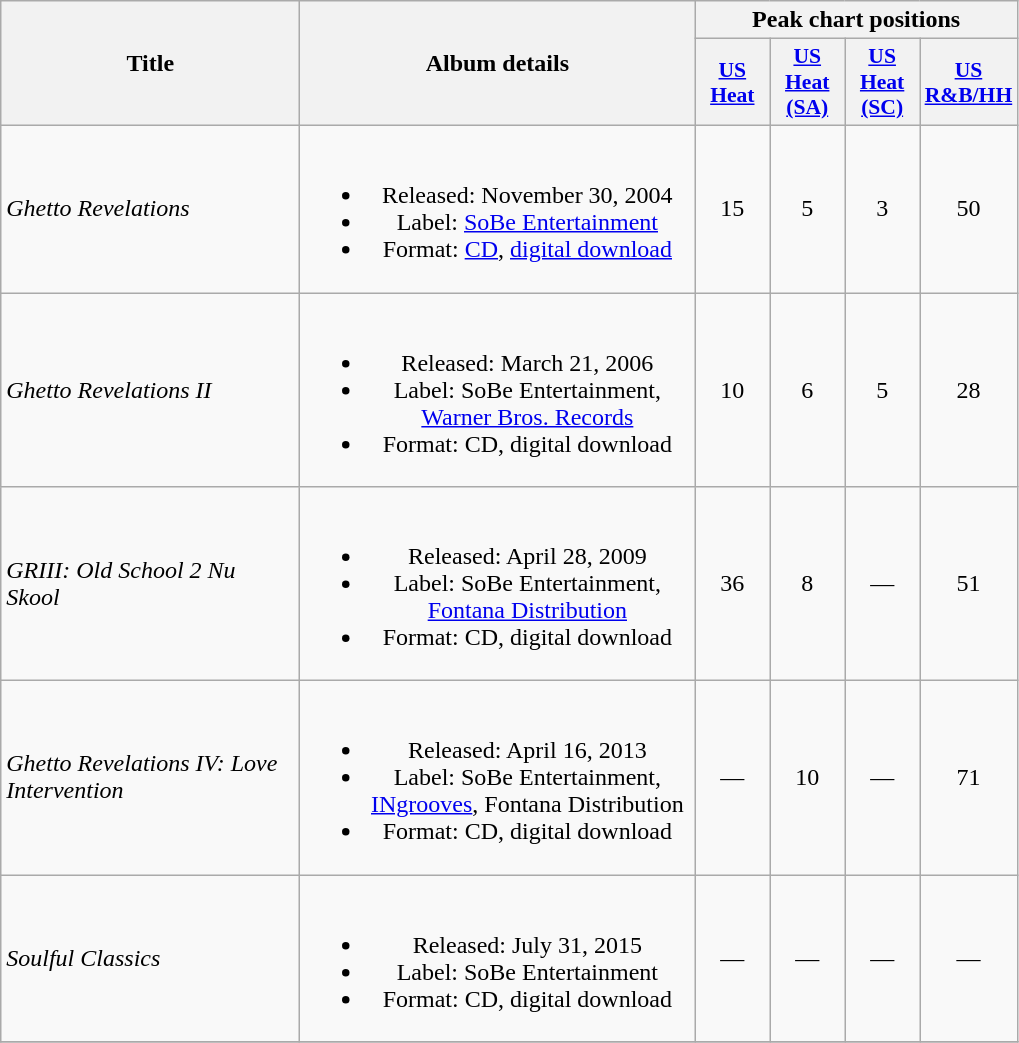<table class="wikitable plainrowheaders" style="text-align:center;" border="1">
<tr>
<th scope="col" rowspan="2" style="width:12em;">Title</th>
<th scope="col" rowspan="2" style="width:16em;">Album details</th>
<th scope="col" colspan="4">Peak chart positions</th>
</tr>
<tr>
<th scope="col" style="width:3em;font-size:90%;"><a href='#'>US <br>Heat</a><br></th>
<th scope="col" style="width:3em;font-size:90%;"><a href='#'>US <br>Heat (SA)</a><br></th>
<th scope="col" style="width:3em;font-size:90%;"><a href='#'>US <br>Heat (SC)</a><br></th>
<th scope="col" style="width:3em;font-size:90%;"><a href='#'>US <br>R&B/HH</a><br></th>
</tr>
<tr>
<td align="left"><em>Ghetto Revelations</em></td>
<td><br><ul><li>Released: November 30, 2004</li><li>Label: <a href='#'>SoBe Entertainment</a></li><li>Format: <a href='#'>CD</a>, <a href='#'>digital download</a></li></ul></td>
<td align="center">15</td>
<td align="center">5</td>
<td align="center">3</td>
<td align="center">50</td>
</tr>
<tr>
<td align="left"><em>Ghetto Revelations II</em></td>
<td><br><ul><li>Released: March 21, 2006</li><li>Label: SoBe Entertainment, <a href='#'>Warner Bros. Records</a></li><li>Format: CD, digital download</li></ul></td>
<td align="center">10</td>
<td align="center">6</td>
<td align="center">5</td>
<td align="center">28</td>
</tr>
<tr>
<td align="left"><em>GRIII: Old School 2 Nu Skool</em></td>
<td><br><ul><li>Released: April 28, 2009</li><li>Label: SoBe Entertainment, <a href='#'>Fontana Distribution</a></li><li>Format: CD, digital download</li></ul></td>
<td align="center">36</td>
<td align="center">8</td>
<td align="center">—</td>
<td align="center">51</td>
</tr>
<tr>
<td align="left"><em>Ghetto Revelations IV: Love Intervention</em></td>
<td><br><ul><li>Released: April 16, 2013</li><li>Label: SoBe Entertainment, <a href='#'>INgrooves</a>, Fontana Distribution</li><li>Format: CD, digital download</li></ul></td>
<td align="center">—</td>
<td align="center">10</td>
<td align="center">—</td>
<td align="center">71</td>
</tr>
<tr>
<td align="left"><em>Soulful Classics</em></td>
<td><br><ul><li>Released: July 31, 2015</li><li>Label: SoBe Entertainment</li><li>Format: CD, digital download</li></ul></td>
<td align="center">—</td>
<td align="center">—</td>
<td align="center">—</td>
<td align="center">—</td>
</tr>
<tr>
</tr>
</table>
